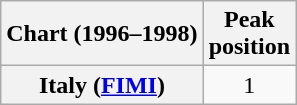<table class="wikitable plainrowheaders" style="text-align:center">
<tr>
<th scope="col">Chart (1996–1998)</th>
<th scope="col">Peak<br>position</th>
</tr>
<tr>
<th scope="row">Italy (<a href='#'>FIMI</a>)</th>
<td>1</td>
</tr>
</table>
